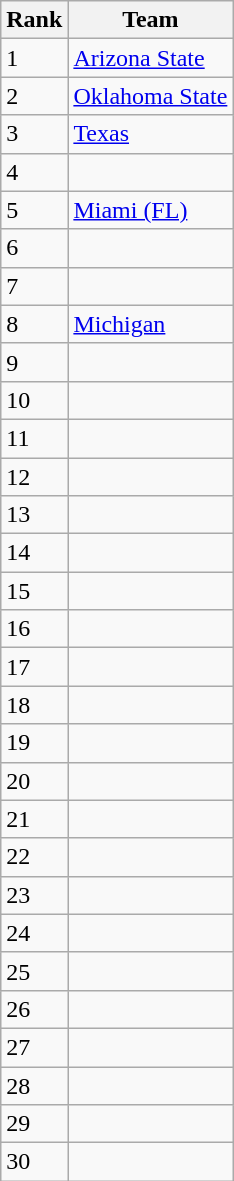<table class=wikitable>
<tr>
<th>Rank</th>
<th>Team</th>
</tr>
<tr>
<td>1</td>
<td><a href='#'>Arizona State</a></td>
</tr>
<tr>
<td>2</td>
<td><a href='#'>Oklahoma State</a></td>
</tr>
<tr>
<td>3</td>
<td><a href='#'>Texas</a></td>
</tr>
<tr>
<td>4</td>
<td></td>
</tr>
<tr>
<td>5</td>
<td><a href='#'>Miami (FL)</a></td>
</tr>
<tr>
<td>6</td>
<td></td>
</tr>
<tr>
<td>7</td>
<td></td>
</tr>
<tr>
<td>8</td>
<td><a href='#'>Michigan</a></td>
</tr>
<tr>
<td>9</td>
<td></td>
</tr>
<tr>
<td>10</td>
<td></td>
</tr>
<tr>
<td>11</td>
<td></td>
</tr>
<tr>
<td>12</td>
<td></td>
</tr>
<tr>
<td>13</td>
<td></td>
</tr>
<tr>
<td>14</td>
<td></td>
</tr>
<tr>
<td>15</td>
<td></td>
</tr>
<tr>
<td>16</td>
<td></td>
</tr>
<tr>
<td>17</td>
<td></td>
</tr>
<tr>
<td>18</td>
<td></td>
</tr>
<tr>
<td>19</td>
<td></td>
</tr>
<tr>
<td>20</td>
<td></td>
</tr>
<tr>
<td>21</td>
<td></td>
</tr>
<tr>
<td>22</td>
<td></td>
</tr>
<tr>
<td>23</td>
<td></td>
</tr>
<tr>
<td>24</td>
<td></td>
</tr>
<tr>
<td>25</td>
<td></td>
</tr>
<tr>
<td>26</td>
<td></td>
</tr>
<tr>
<td>27</td>
<td></td>
</tr>
<tr>
<td>28</td>
<td></td>
</tr>
<tr>
<td>29</td>
<td></td>
</tr>
<tr>
<td>30</td>
<td></td>
</tr>
</table>
